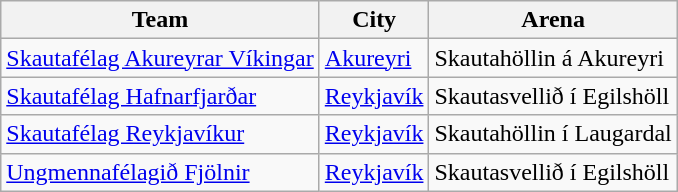<table class="wikitable sortable">
<tr>
<th>Team</th>
<th>City</th>
<th>Arena</th>
</tr>
<tr>
<td><a href='#'>Skautafélag Akureyrar Víkingar</a></td>
<td><a href='#'>Akureyri</a></td>
<td>Skautahöllin á Akureyri</td>
</tr>
<tr>
<td><a href='#'>Skautafélag Hafnarfjarðar</a></td>
<td><a href='#'>Reykjavík</a></td>
<td>Skautasvellið í Egilshöll</td>
</tr>
<tr>
<td><a href='#'>Skautafélag Reykjavíkur</a></td>
<td><a href='#'>Reykjavík</a></td>
<td>Skautahöllin í Laugardal</td>
</tr>
<tr>
<td><a href='#'>Ungmennafélagið Fjölnir</a></td>
<td><a href='#'>Reykjavík</a></td>
<td>Skautasvellið í Egilshöll</td>
</tr>
</table>
